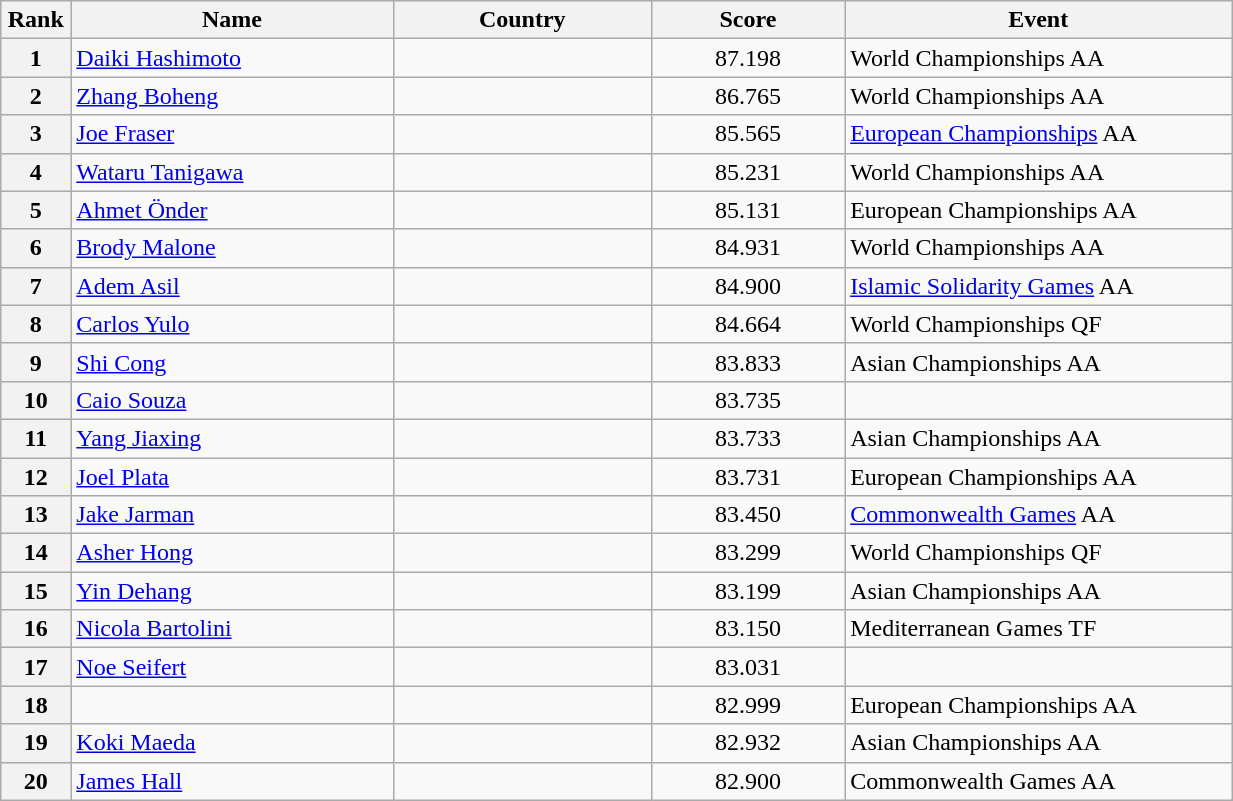<table class="wikitable sortable" style="width:65%;">
<tr>
<th style="text-align:center; width:5%;">Rank</th>
<th style="text-align:center; width:25%;">Name</th>
<th style="text-align:center; width:20%;">Country</th>
<th style="text-align:center; width:15%;">Score</th>
<th style="text-align:center; width:30%;">Event</th>
</tr>
<tr>
<th>1</th>
<td><a href='#'>Daiki Hashimoto</a></td>
<td></td>
<td align="center">87.198</td>
<td>World Championships AA</td>
</tr>
<tr>
<th>2</th>
<td><a href='#'>Zhang Boheng</a></td>
<td></td>
<td align="center">86.765</td>
<td>World Championships AA</td>
</tr>
<tr>
<th>3</th>
<td><a href='#'>Joe Fraser</a></td>
<td></td>
<td align="center">85.565</td>
<td><a href='#'>European Championships</a> AA</td>
</tr>
<tr>
<th>4</th>
<td><a href='#'>Wataru Tanigawa</a></td>
<td></td>
<td align="center">85.231</td>
<td>World Championships AA</td>
</tr>
<tr>
<th>5</th>
<td><a href='#'>Ahmet Önder</a></td>
<td></td>
<td align="center">85.131</td>
<td>European Championships AA</td>
</tr>
<tr>
<th>6</th>
<td><a href='#'>Brody Malone</a></td>
<td></td>
<td align="center">84.931</td>
<td>World Championships AA</td>
</tr>
<tr>
<th>7</th>
<td><a href='#'>Adem Asil</a></td>
<td></td>
<td align="center">84.900</td>
<td><a href='#'>Islamic Solidarity Games</a> AA</td>
</tr>
<tr>
<th>8</th>
<td><a href='#'>Carlos Yulo</a></td>
<td></td>
<td align="center">84.664</td>
<td>World Championships QF</td>
</tr>
<tr>
<th>9</th>
<td><a href='#'>Shi Cong</a></td>
<td></td>
<td align="center">83.833</td>
<td>Asian Championships AA</td>
</tr>
<tr>
<th>10</th>
<td><a href='#'>Caio Souza</a></td>
<td></td>
<td align="center">83.735</td>
<td></td>
</tr>
<tr>
<th>11</th>
<td><a href='#'>Yang Jiaxing</a></td>
<td></td>
<td align="center">83.733</td>
<td>Asian Championships AA</td>
</tr>
<tr>
<th>12</th>
<td><a href='#'>Joel Plata</a></td>
<td></td>
<td align="center">83.731</td>
<td>European Championships AA</td>
</tr>
<tr>
<th>13</th>
<td><a href='#'>Jake Jarman</a></td>
<td></td>
<td align="center">83.450</td>
<td><a href='#'>Commonwealth Games</a> AA</td>
</tr>
<tr>
<th>14</th>
<td><a href='#'>Asher Hong</a></td>
<td></td>
<td align="center">83.299</td>
<td>World Championships QF</td>
</tr>
<tr>
<th>15</th>
<td><a href='#'>Yin Dehang</a></td>
<td></td>
<td align="center">83.199</td>
<td>Asian Championships AA</td>
</tr>
<tr>
<th>16</th>
<td><a href='#'>Nicola Bartolini</a></td>
<td></td>
<td align="center">83.150</td>
<td>Mediterranean Games TF</td>
</tr>
<tr>
<th>17</th>
<td><a href='#'>Noe Seifert</a></td>
<td></td>
<td align="center">83.031</td>
<td></td>
</tr>
<tr>
<th>18</th>
<td></td>
<td></td>
<td align="center">82.999</td>
<td>European Championships AA</td>
</tr>
<tr>
<th>19</th>
<td><a href='#'>Koki Maeda</a></td>
<td></td>
<td align="center">82.932</td>
<td>Asian Championships AA</td>
</tr>
<tr>
<th>20</th>
<td><a href='#'>James Hall</a></td>
<td></td>
<td align="center">82.900</td>
<td>Commonwealth Games AA</td>
</tr>
</table>
